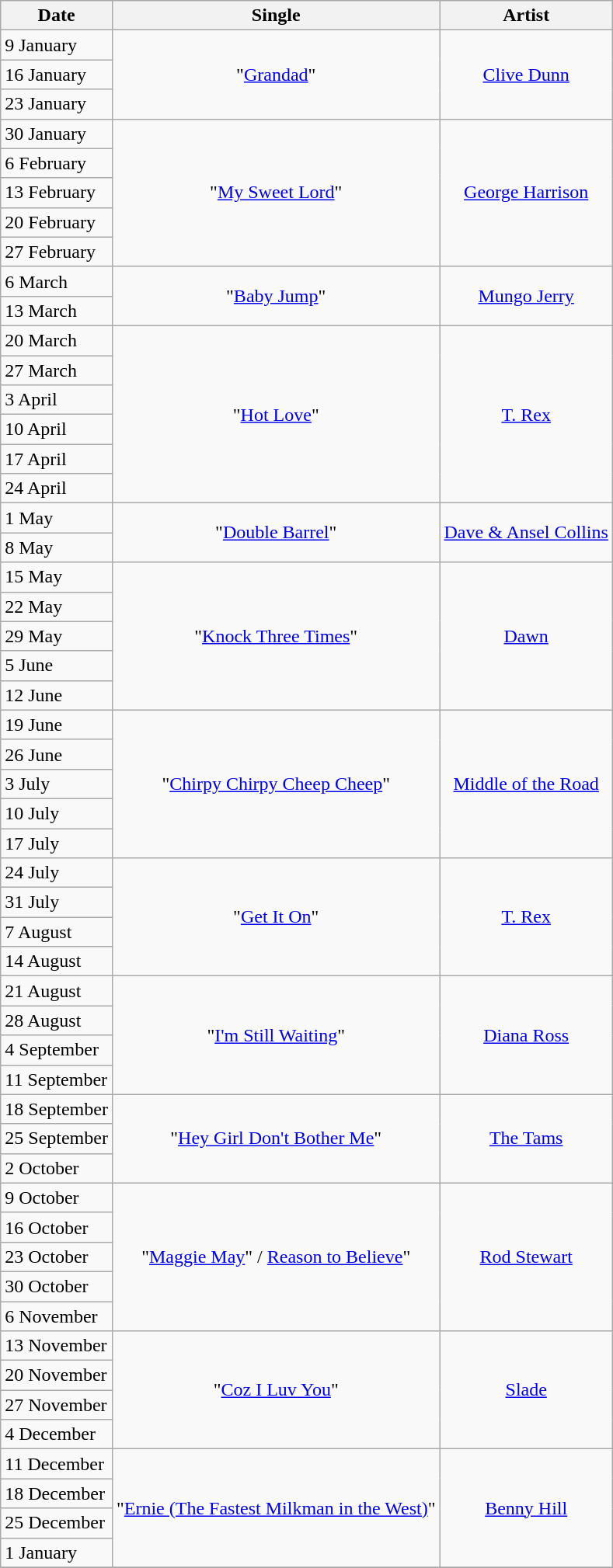<table class="wikitable">
<tr>
<th>Date</th>
<th>Single</th>
<th>Artist</th>
</tr>
<tr>
<td>9 January</td>
<td align="center" rowspan=3>"<a href='#'>Grandad</a>"</td>
<td align="center" rowspan=3><a href='#'>Clive Dunn</a></td>
</tr>
<tr>
<td>16 January</td>
</tr>
<tr>
<td>23 January</td>
</tr>
<tr>
<td>30 January</td>
<td align="center" rowspan=5>"<a href='#'>My Sweet Lord</a>"</td>
<td align="center" rowspan=5><a href='#'>George Harrison</a></td>
</tr>
<tr>
<td>6 February</td>
</tr>
<tr>
<td>13 February</td>
</tr>
<tr>
<td>20 February</td>
</tr>
<tr>
<td>27 February</td>
</tr>
<tr>
<td>6 March</td>
<td align="center" rowspan=2>"<a href='#'>Baby Jump</a>"</td>
<td align="center" rowspan=2><a href='#'>Mungo Jerry</a></td>
</tr>
<tr>
<td>13 March</td>
</tr>
<tr>
<td>20 March</td>
<td align="center" rowspan=6>"<a href='#'>Hot Love</a>"</td>
<td align="center" rowspan=6><a href='#'>T. Rex</a></td>
</tr>
<tr>
<td>27 March</td>
</tr>
<tr>
<td>3 April</td>
</tr>
<tr>
<td>10 April</td>
</tr>
<tr>
<td>17 April</td>
</tr>
<tr>
<td>24 April</td>
</tr>
<tr>
<td>1 May</td>
<td align="center" rowspan=2>"<a href='#'>Double Barrel</a>"</td>
<td align="center" rowspan=2><a href='#'>Dave & Ansel Collins</a></td>
</tr>
<tr>
<td>8 May</td>
</tr>
<tr>
<td>15 May</td>
<td align="center" rowspan=5>"<a href='#'>Knock Three Times</a>"</td>
<td align="center" rowspan=5><a href='#'>Dawn</a></td>
</tr>
<tr>
<td>22 May</td>
</tr>
<tr>
<td>29 May</td>
</tr>
<tr>
<td>5 June</td>
</tr>
<tr>
<td>12 June</td>
</tr>
<tr>
<td>19 June</td>
<td align="center" rowspan=5>"<a href='#'>Chirpy Chirpy Cheep Cheep</a>"</td>
<td align="center" rowspan=5><a href='#'>Middle of the Road</a></td>
</tr>
<tr>
<td>26 June</td>
</tr>
<tr>
<td>3 July</td>
</tr>
<tr>
<td>10 July</td>
</tr>
<tr>
<td>17 July</td>
</tr>
<tr>
<td>24 July</td>
<td align="center" rowspan=4>"<a href='#'>Get It On</a>"</td>
<td align="center" rowspan=4><a href='#'>T. Rex</a></td>
</tr>
<tr>
<td>31 July</td>
</tr>
<tr>
<td>7 August</td>
</tr>
<tr>
<td>14 August</td>
</tr>
<tr>
<td>21 August</td>
<td align="center" rowspan=4>"<a href='#'>I'm Still Waiting</a>"</td>
<td align="center" rowspan=4><a href='#'>Diana Ross</a></td>
</tr>
<tr>
<td>28 August</td>
</tr>
<tr>
<td>4 September</td>
</tr>
<tr>
<td>11 September</td>
</tr>
<tr>
<td>18 September</td>
<td align="center" rowspan=3>"<a href='#'>Hey Girl Don't Bother Me</a>"</td>
<td align="center" rowspan=3><a href='#'>The Tams</a></td>
</tr>
<tr>
<td>25 September</td>
</tr>
<tr>
<td>2 October</td>
</tr>
<tr>
<td>9 October</td>
<td align="center" rowspan=5>"<a href='#'>Maggie May</a>" / <a href='#'>Reason to Believe</a>"</td>
<td align="center" rowspan=5><a href='#'>Rod Stewart</a></td>
</tr>
<tr>
<td>16 October</td>
</tr>
<tr>
<td>23 October</td>
</tr>
<tr>
<td>30 October</td>
</tr>
<tr>
<td>6 November</td>
</tr>
<tr>
<td>13 November</td>
<td align="center" rowspan=4>"<a href='#'>Coz I Luv You</a>"</td>
<td align="center" rowspan=4><a href='#'>Slade</a></td>
</tr>
<tr>
<td>20 November</td>
</tr>
<tr>
<td>27 November</td>
</tr>
<tr>
<td>4 December</td>
</tr>
<tr>
<td>11 December</td>
<td align="center" rowspan=4>"<a href='#'>Ernie (The Fastest Milkman in the West)</a>"</td>
<td align="center" rowspan=4><a href='#'>Benny Hill</a></td>
</tr>
<tr>
<td>18 December</td>
</tr>
<tr>
<td>25 December</td>
</tr>
<tr>
<td>1 January</td>
</tr>
<tr>
</tr>
</table>
